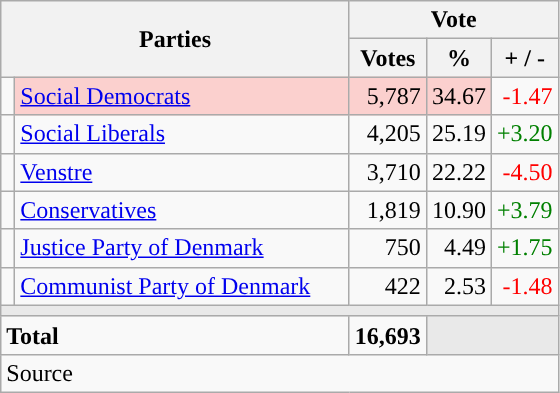<table class="wikitable" style="text-align:right;">
<tr>
<th style="text-align:centre;" rowspan="2" colspan="2" width="225">Parties</th>
<th colspan="3">Vote</th>
</tr>
<tr>
<th width="15">Votes</th>
<th width="15">%</th>
<th width="15">+ / -</th>
</tr>
<tr>
<td width="2" style="color:inherit;background:"></td>
<td bgcolor=#fbd0ce  align="left"><a href='#'>Social Democrats</a></td>
<td bgcolor=#fbd0ce>5,787</td>
<td bgcolor=#fbd0ce>34.67</td>
<td style=color:red;>-1.47</td>
</tr>
<tr>
<td width="2" style="color:inherit;background:"></td>
<td align="left"><a href='#'>Social Liberals</a></td>
<td>4,205</td>
<td>25.19</td>
<td style=color:green;>+3.20</td>
</tr>
<tr>
<td width="2" style="color:inherit;background:"></td>
<td align="left"><a href='#'>Venstre</a></td>
<td>3,710</td>
<td>22.22</td>
<td style=color:red;>-4.50</td>
</tr>
<tr>
<td width="2" style="color:inherit;background:"></td>
<td align="left"><a href='#'>Conservatives</a></td>
<td>1,819</td>
<td>10.90</td>
<td style=color:green;>+3.79</td>
</tr>
<tr>
<td width="2" style="color:inherit;background:"></td>
<td align="left"><a href='#'>Justice Party of Denmark</a></td>
<td>750</td>
<td>4.49</td>
<td style=color:green;>+1.75</td>
</tr>
<tr>
<td width="2" style="color:inherit;background:"></td>
<td align="left"><a href='#'>Communist Party of Denmark</a></td>
<td>422</td>
<td>2.53</td>
<td style=color:red;>-1.48</td>
</tr>
<tr>
<td colspan="7" bgcolor="#E9E9E9"></td>
</tr>
<tr>
<td align="left" colspan="2"><strong>Total</strong></td>
<td><strong>16,693</strong></td>
<td bgcolor="#E9E9E9" colspan="2"></td>
</tr>
<tr>
<td align="left" colspan="6">Source</td>
</tr>
</table>
